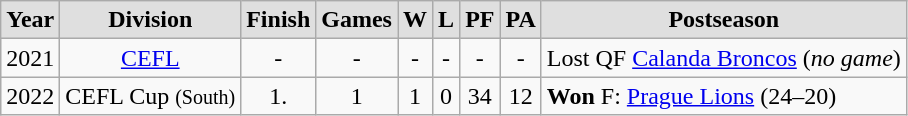<table class="wikitable" style="text-align:center;">
<tr style="background:#DFDFDF; font-weight:bold">
<td>Year</td>
<td>Division</td>
<td>Finish</td>
<td>Games</td>
<td>W</td>
<td>L</td>
<td>PF</td>
<td>PA</td>
<td>Postseason</td>
</tr>
<tr>
<td>2021</td>
<td><a href='#'>CEFL</a></td>
<td>-</td>
<td>-</td>
<td>-</td>
<td>-</td>
<td>-</td>
<td>-</td>
<td style="text-align:left">Lost QF <a href='#'>Calanda Broncos</a> (<em>no game</em>)</td>
</tr>
<tr>
<td>2022</td>
<td>CEFL Cup <small>(South)</small></td>
<td>1.</td>
<td>1</td>
<td>1</td>
<td>0</td>
<td>34</td>
<td>12</td>
<td style="text-align:left"><strong>Won</strong> F: <a href='#'>Prague Lions</a> (24–20)</td>
</tr>
</table>
